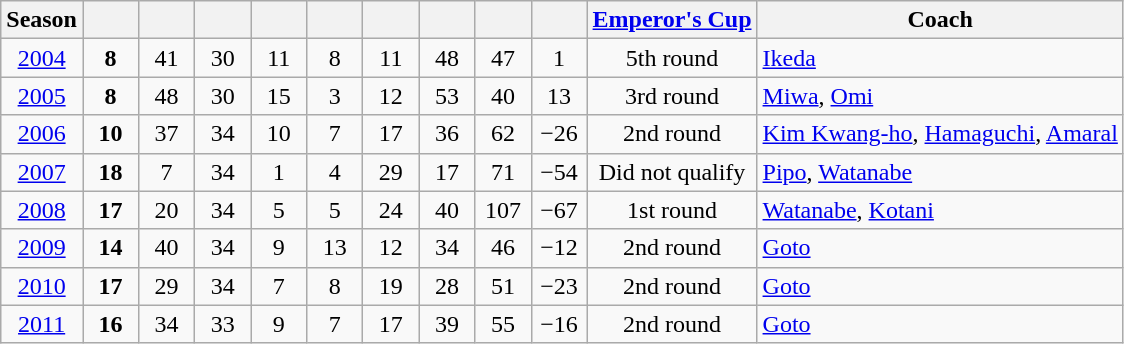<table class="wikitable" style="text-align: center;">
<tr>
<th>Season</th>
<th width="30"></th>
<th width="30"></th>
<th width="30"></th>
<th width="30"></th>
<th width="30"></th>
<th width="30"></th>
<th width="30"></th>
<th width="30"></th>
<th width="30"></th>
<th><a href='#'>Emperor's Cup</a></th>
<th>Coach</th>
</tr>
<tr>
<td><a href='#'>2004</a></td>
<td><strong>8</strong></td>
<td>41</td>
<td>30</td>
<td>11</td>
<td>8</td>
<td>11</td>
<td>48</td>
<td>47</td>
<td>1</td>
<td>5th round</td>
<td align="left"><a href='#'>Ikeda</a></td>
</tr>
<tr>
<td><a href='#'>2005</a></td>
<td><strong>8</strong></td>
<td>48</td>
<td>30</td>
<td>15</td>
<td>3</td>
<td>12</td>
<td>53</td>
<td>40</td>
<td>13</td>
<td>3rd round</td>
<td align="left"><a href='#'>Miwa</a>, <a href='#'>Omi</a></td>
</tr>
<tr>
<td><a href='#'>2006</a></td>
<td><strong>10</strong></td>
<td>37</td>
<td>34</td>
<td>10</td>
<td>7</td>
<td>17</td>
<td>36</td>
<td>62</td>
<td>−26</td>
<td>2nd round</td>
<td align="left"><a href='#'>Kim Kwang-ho</a>, <a href='#'>Hamaguchi</a>, <a href='#'>Amaral</a></td>
</tr>
<tr>
<td><a href='#'>2007</a></td>
<td><strong>18</strong></td>
<td>7</td>
<td>34</td>
<td>1</td>
<td>4</td>
<td>29</td>
<td>17</td>
<td>71</td>
<td>−54</td>
<td>Did not qualify</td>
<td align="left"><a href='#'>Pipo</a>, <a href='#'>Watanabe</a></td>
</tr>
<tr>
<td><a href='#'>2008</a></td>
<td><strong>17</strong></td>
<td>20</td>
<td>34</td>
<td>5</td>
<td>5</td>
<td>24</td>
<td>40</td>
<td>107</td>
<td>−67</td>
<td>1st round</td>
<td align="left"><a href='#'>Watanabe</a>, <a href='#'>Kotani</a></td>
</tr>
<tr>
<td><a href='#'>2009</a></td>
<td><strong>14</strong></td>
<td>40</td>
<td>34</td>
<td>9</td>
<td>13</td>
<td>12</td>
<td>34</td>
<td>46</td>
<td>−12</td>
<td>2nd round</td>
<td align="left"><a href='#'>Goto</a></td>
</tr>
<tr>
<td><a href='#'>2010</a></td>
<td><strong>17</strong></td>
<td>29</td>
<td>34</td>
<td>7</td>
<td>8</td>
<td>19</td>
<td>28</td>
<td>51</td>
<td>−23</td>
<td>2nd round</td>
<td align="left"><a href='#'>Goto</a></td>
</tr>
<tr>
<td><a href='#'>2011</a></td>
<td><strong>16</strong></td>
<td>34</td>
<td>33</td>
<td>9</td>
<td>7</td>
<td>17</td>
<td>39</td>
<td>55</td>
<td>−16</td>
<td>2nd round</td>
<td align="left"><a href='#'>Goto</a></td>
</tr>
</table>
